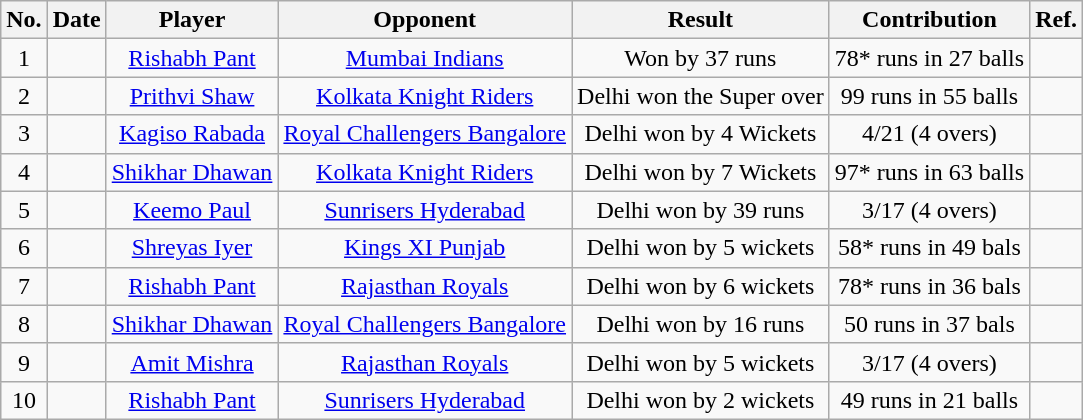<table class="wikitable sortable" style="text-align: center;">
<tr>
<th>No.</th>
<th>Date</th>
<th>Player</th>
<th>Opponent</th>
<th>Result</th>
<th>Contribution</th>
<th>Ref.</th>
</tr>
<tr>
<td>1</td>
<td></td>
<td><a href='#'>Rishabh Pant</a></td>
<td><a href='#'>Mumbai Indians</a></td>
<td>Won by 37 runs</td>
<td>78* runs in 27 balls</td>
<td></td>
</tr>
<tr>
<td>2</td>
<td></td>
<td><a href='#'>Prithvi Shaw</a></td>
<td><a href='#'>Kolkata Knight Riders</a></td>
<td>Delhi won the Super over</td>
<td>99 runs in 55 balls</td>
<td></td>
</tr>
<tr>
<td>3</td>
<td></td>
<td><a href='#'>Kagiso Rabada</a></td>
<td><a href='#'>Royal Challengers Bangalore</a></td>
<td>Delhi won by 4 Wickets</td>
<td>4/21 (4 overs)</td>
<td></td>
</tr>
<tr>
<td>4</td>
<td></td>
<td><a href='#'>Shikhar Dhawan</a></td>
<td><a href='#'>Kolkata Knight Riders</a></td>
<td>Delhi won by 7 Wickets</td>
<td>97* runs in 63 balls</td>
<td></td>
</tr>
<tr>
<td>5</td>
<td></td>
<td><a href='#'>Keemo Paul</a></td>
<td><a href='#'>Sunrisers Hyderabad</a></td>
<td>Delhi won by 39 runs</td>
<td>3/17 (4 overs)</td>
<td></td>
</tr>
<tr>
<td>6</td>
<td></td>
<td><a href='#'>Shreyas Iyer</a></td>
<td><a href='#'>Kings XI Punjab</a></td>
<td>Delhi won by 5 wickets</td>
<td>58* runs in 49 bals</td>
<td></td>
</tr>
<tr>
<td>7</td>
<td></td>
<td><a href='#'>Rishabh Pant</a></td>
<td><a href='#'>Rajasthan Royals</a></td>
<td>Delhi won by 6 wickets</td>
<td>78* runs in 36 bals</td>
<td></td>
</tr>
<tr>
<td>8</td>
<td></td>
<td><a href='#'>Shikhar Dhawan</a></td>
<td><a href='#'>Royal Challengers Bangalore</a></td>
<td>Delhi won by 16 runs</td>
<td>50 runs in 37 bals</td>
<td></td>
</tr>
<tr>
<td>9</td>
<td></td>
<td><a href='#'>Amit Mishra</a></td>
<td><a href='#'>Rajasthan Royals</a></td>
<td>Delhi won by 5 wickets</td>
<td>3/17 (4 overs)</td>
<td></td>
</tr>
<tr>
<td>10</td>
<td></td>
<td><a href='#'>Rishabh Pant</a></td>
<td><a href='#'>Sunrisers Hyderabad</a></td>
<td>Delhi won by 2 wickets</td>
<td>49 runs in 21 balls</td>
<td></td>
</tr>
</table>
